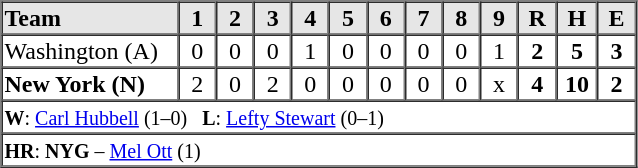<table border=1 cellspacing=0 width=425 style="margin-left:3em;">
<tr style="text-align:center; background-color:#e6e6e6;">
<th align=left width=125>Team</th>
<th width=25>1</th>
<th width=25>2</th>
<th width=25>3</th>
<th width=25>4</th>
<th width=25>5</th>
<th width=25>6</th>
<th width=25>7</th>
<th width=25>8</th>
<th width=25>9</th>
<th width=25>R</th>
<th width=25>H</th>
<th width=25>E</th>
</tr>
<tr style="text-align:center;">
<td align=left>Washington (A)</td>
<td>0</td>
<td>0</td>
<td>0</td>
<td>1</td>
<td>0</td>
<td>0</td>
<td>0</td>
<td>0</td>
<td>1</td>
<td><strong>2</strong></td>
<td><strong>5</strong></td>
<td><strong>3</strong></td>
</tr>
<tr style="text-align:center;">
<td align=left><strong>New York (N)</strong></td>
<td>2</td>
<td>0</td>
<td>2</td>
<td>0</td>
<td>0</td>
<td>0</td>
<td>0</td>
<td>0</td>
<td>x</td>
<td><strong>4</strong></td>
<td><strong>10</strong></td>
<td><strong>2</strong></td>
</tr>
<tr style="text-align:left;">
<td colspan=13><small><strong>W</strong>: <a href='#'>Carl Hubbell</a> (1–0)   <strong>L</strong>: <a href='#'>Lefty Stewart</a> (0–1)</small></td>
</tr>
<tr style="text-align:left;">
<td colspan=13><small><strong>HR</strong>: <strong>NYG</strong> – <a href='#'>Mel Ott</a> (1) </small></td>
</tr>
</table>
